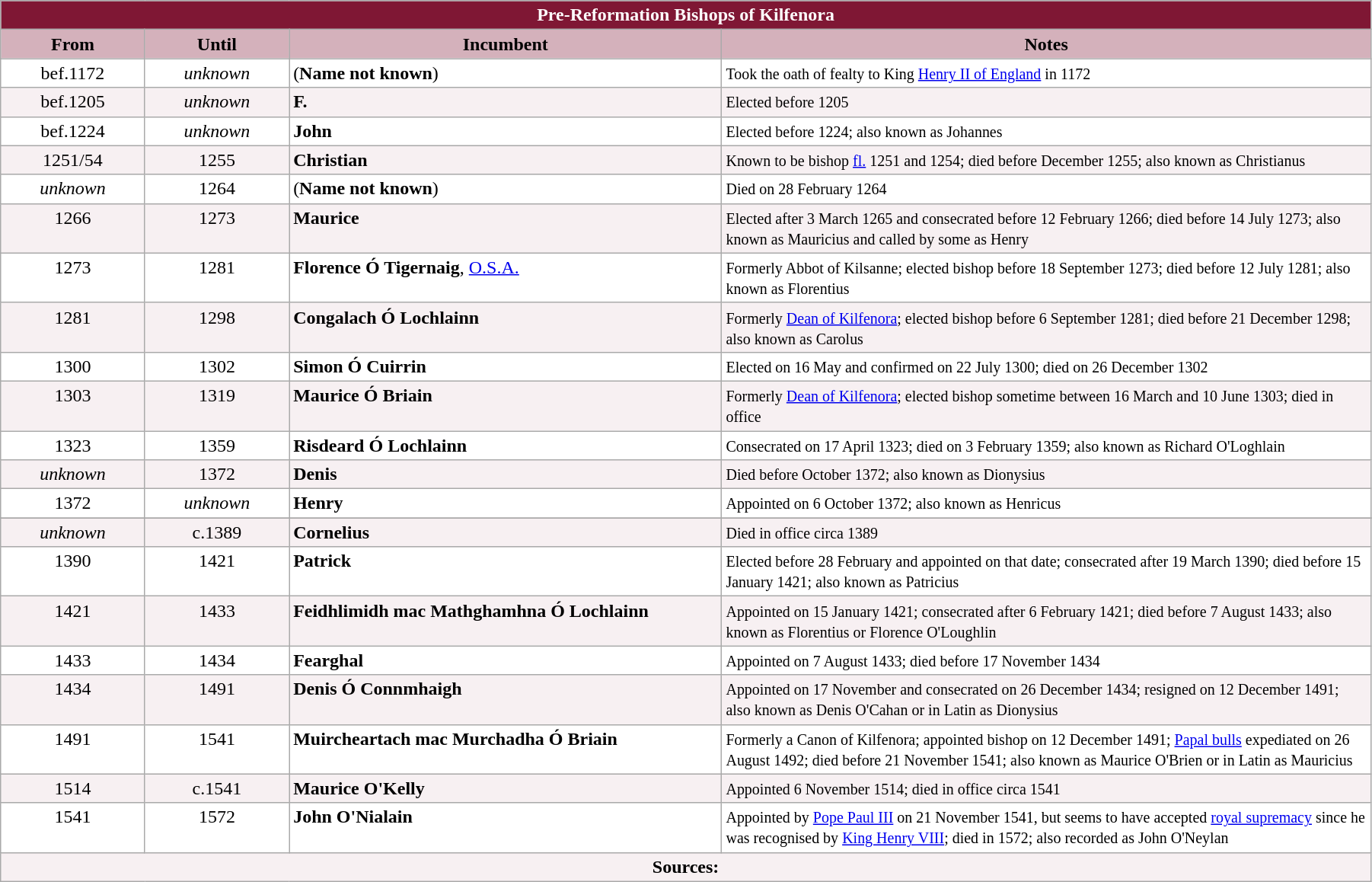<table class="wikitable" style="width:95%;" border="1" cellpadding="2">
<tr>
<th colspan="4" style="background-color: #7F1734; color: white;">Pre-Reformation Bishops of Kilfenora</th>
</tr>
<tr valign=top>
<th style="background-color:#D4B1BB" width="10%">From</th>
<th style="background-color:#D4B1BB" width="10%">Until</th>
<th style="background-color:#D4B1BB" width="30%">Incumbent</th>
<th style="background-color:#D4B1BB" width="45%">Notes</th>
</tr>
<tr valign=top bgcolor="white">
<td align=center>bef.1172</td>
<td align=center><em>unknown</em></td>
<td>(<strong>Name not known</strong>)</td>
<td><small>Took the oath of fealty to King <a href='#'>Henry II of England</a> in 1172</small></td>
</tr>
<tr valign=top bgcolor="#F7F0F2">
<td align=center>bef.1205</td>
<td align=center><em>unknown</em></td>
<td><strong>F.</strong></td>
<td><small>Elected before 1205</small></td>
</tr>
<tr valign=top bgcolor="white">
<td align=center>bef.1224</td>
<td align=center><em>unknown</em></td>
<td><strong>John</strong></td>
<td><small>Elected before 1224; also known as Johannes</small></td>
</tr>
<tr valign=top bgcolor="#F7F0F2">
<td align=center>1251/54</td>
<td align=center>1255</td>
<td><strong>Christian</strong></td>
<td><small>Known to be bishop <a href='#'>fl.</a> 1251 and 1254; died before December 1255; also known as Christianus</small></td>
</tr>
<tr valign=top bgcolor="white">
<td align=center><em>unknown</em></td>
<td align=center>1264</td>
<td>(<strong>Name not known</strong>)</td>
<td><small>Died on 28 February 1264</small></td>
</tr>
<tr valign=top bgcolor="#F7F0F2">
<td align=center>1266</td>
<td align=center>1273</td>
<td><strong>Maurice</strong></td>
<td><small>Elected after 3 March 1265 and consecrated before 12 February 1266; died before 14 July 1273; also known as Mauricius and called by some as Henry</small></td>
</tr>
<tr valign=top bgcolor="white">
<td align=center>1273</td>
<td align=center>1281</td>
<td><strong>Florence Ó Tigernaig</strong>, <a href='#'>O.S.A.</a></td>
<td><small>Formerly Abbot of Kilsanne; elected bishop before 18 September 1273; died before 12 July 1281; also known as Florentius</small></td>
</tr>
<tr valign=top bgcolor="#F7F0F2">
<td align=center>1281</td>
<td align=center>1298</td>
<td><strong>Congalach Ó Lochlainn</strong></td>
<td><small>Formerly <a href='#'>Dean of Kilfenora</a>; elected bishop before 6 September 1281; died before 21 December 1298; also known as Carolus</small></td>
</tr>
<tr valign=top bgcolor="white">
<td align=center>1300</td>
<td align=center>1302</td>
<td><strong>Simon Ó Cuirrin</strong></td>
<td><small>Elected on 16 May and confirmed on 22 July 1300; died on 26 December 1302</small></td>
</tr>
<tr valign=top bgcolor="#F7F0F2">
<td align=center>1303</td>
<td align=center>1319</td>
<td><strong>Maurice Ó Briain</strong></td>
<td><small>Formerly <a href='#'>Dean of Kilfenora</a>; elected bishop sometime between 16 March and 10 June 1303; died in office</small></td>
</tr>
<tr valign=top bgcolor="white">
<td align=center>1323</td>
<td align=center>1359</td>
<td><strong>Risdeard Ó Lochlainn</strong></td>
<td><small>Consecrated on 17 April 1323; died on 3 February 1359; also known as Richard O'Loghlain</small></td>
</tr>
<tr valign=top bgcolor="#F7F0F2">
<td align=center><em>unknown</em></td>
<td align=center>1372</td>
<td><strong>Denis</strong></td>
<td><small>Died before October 1372; also known as Dionysius</small></td>
</tr>
<tr valign=top bgcolor="white">
<td align=center>1372</td>
<td align=center><em>unknown</em></td>
<td><strong>Henry</strong></td>
<td><small>Appointed on 6 October 1372; also known as Henricus</small></td>
</tr>
<tr valign=top bgcolor="white">
</tr>
<tr valign=top bgcolor="#F7F0F2">
<td align=center><em>unknown</em></td>
<td align=center>c.1389</td>
<td><strong>Cornelius</strong></td>
<td><small>Died in office circa 1389</small></td>
</tr>
<tr valign=top bgcolor="white">
<td align=center>1390</td>
<td align=center>1421</td>
<td><strong>Patrick</strong></td>
<td><small>Elected before 28 February and appointed on that date; consecrated after 19 March 1390; died before 15 January 1421; also known as Patricius</small></td>
</tr>
<tr valign=top bgcolor="#F7F0F2">
<td align=center>1421</td>
<td align=center>1433</td>
<td><strong>Feidhlimidh mac Mathghamhna Ó Lochlainn</strong></td>
<td><small>Appointed on 15 January 1421; consecrated after 6 February 1421; died before 7 August 1433; also known as Florentius or Florence O'Loughlin</small></td>
</tr>
<tr valign=top bgcolor="white">
<td align=center>1433</td>
<td align=center>1434</td>
<td><strong>Fearghal</strong></td>
<td><small>Appointed on 7 August 1433; died before 17 November 1434</small></td>
</tr>
<tr valign=top bgcolor="#F7F0F2">
<td align=center>1434</td>
<td align=center>1491</td>
<td><strong>Denis Ó Connmhaigh</strong></td>
<td><small>Appointed on 17 November and consecrated on 26 December 1434; resigned on 12 December 1491; also known as Denis O'Cahan or in Latin as Dionysius</small></td>
</tr>
<tr valign=top bgcolor="white">
<td align=center>1491</td>
<td align=center>1541</td>
<td><strong>Muircheartach mac Murchadha Ó Briain</strong></td>
<td><small>Formerly a Canon of Kilfenora; appointed bishop on 12 December 1491; <a href='#'>Papal bulls</a> expediated on 26 August 1492; died before 21 November 1541; also known as Maurice O'Brien or in Latin as Mauricius</small></td>
</tr>
<tr valign=top bgcolor="#F7F0F2">
<td align=center>1514</td>
<td align=center>c.1541</td>
<td><strong>Maurice O'Kelly</strong></td>
<td><small>Appointed 6 November 1514; died in office circa 1541</small></td>
</tr>
<tr valign=top bgcolor="white">
<td align=center>1541</td>
<td align=center>1572</td>
<td><strong>John O'Nialain</strong></td>
<td><small>Appointed by <a href='#'>Pope Paul III</a> on 21 November 1541, but seems to have accepted <a href='#'>royal supremacy</a> since he was recognised by <a href='#'>King Henry VIII</a>; died in 1572; also recorded as John O'Neylan</small></td>
</tr>
<tr valign=top bgcolor="#F7F0F2">
<td align=center colspan=4><strong>Sources:</strong> </td>
</tr>
</table>
